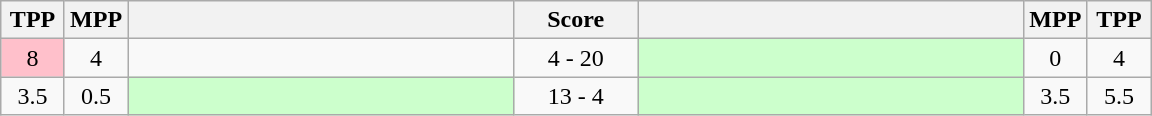<table class="wikitable" style="text-align: center;" |>
<tr>
<th width="35">TPP</th>
<th width="35">MPP</th>
<th width="250"></th>
<th width="75">Score</th>
<th width="250"></th>
<th width="35">MPP</th>
<th width="35">TPP</th>
</tr>
<tr>
<td bgcolor=pink>8</td>
<td>4</td>
<td style="text-align:left;"></td>
<td>4 - 20</td>
<td style="text-align:left;" bgcolor="ccffcc"><strong></strong></td>
<td>0</td>
<td>4</td>
</tr>
<tr>
<td>3.5</td>
<td>0.5</td>
<td style="text-align:left;" bgcolor="ccffcc"><strong></strong></td>
<td>13 - 4</td>
<td style="text-align:left;" bgcolor="ccffcc"></td>
<td>3.5</td>
<td>5.5</td>
</tr>
</table>
